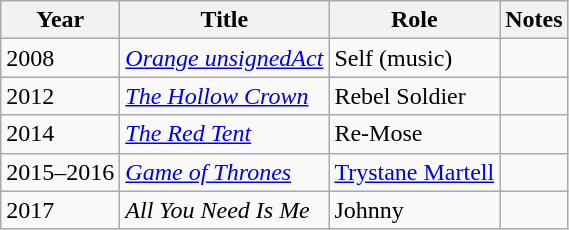<table class="wikitable sortable">
<tr>
<th>Year</th>
<th>Title</th>
<th>Role</th>
<th>Notes</th>
</tr>
<tr>
<td>2008</td>
<td><em><a href='#'>Orange unsignedAct</a></em></td>
<td>Self (music)</td>
<td></td>
</tr>
<tr>
<td>2012</td>
<td><em><a href='#'>The Hollow Crown</a></em></td>
<td>Rebel Soldier</td>
<td></td>
</tr>
<tr>
<td>2014</td>
<td><em><a href='#'>The Red Tent</a></em></td>
<td>Re-Mose</td>
<td></td>
</tr>
<tr>
<td>2015–2016</td>
<td><em><a href='#'>Game of Thrones</a></em></td>
<td><a href='#'>Trystane Martell</a></td>
<td></td>
</tr>
<tr>
<td>2017</td>
<td><em>All You Need Is Me</em></td>
<td>Johnny</td>
<td></td>
</tr>
</table>
